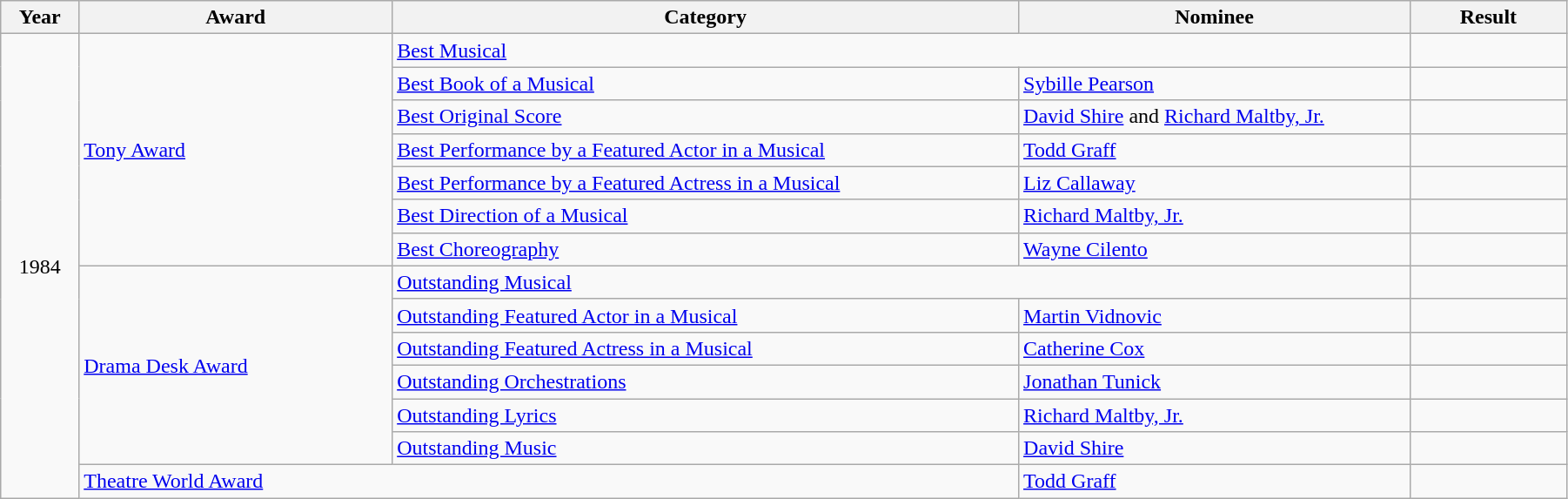<table class="wikitable" width="95%">
<tr>
<th width="5%">Year</th>
<th width="20%">Award</th>
<th width="40%">Category</th>
<th width="25%">Nominee</th>
<th width="10%">Result</th>
</tr>
<tr>
<td rowspan="14" align="center">1984</td>
<td rowspan="7"><a href='#'>Tony Award</a></td>
<td colspan="2"><a href='#'>Best Musical</a></td>
<td></td>
</tr>
<tr>
<td><a href='#'>Best Book of a Musical</a></td>
<td><a href='#'>Sybille Pearson</a></td>
<td></td>
</tr>
<tr>
<td><a href='#'>Best Original Score</a></td>
<td><a href='#'>David Shire</a> and <a href='#'>Richard Maltby, Jr.</a></td>
<td></td>
</tr>
<tr>
<td><a href='#'>Best Performance by a Featured Actor in a Musical</a></td>
<td><a href='#'>Todd Graff</a></td>
<td></td>
</tr>
<tr>
<td><a href='#'>Best Performance by a Featured Actress in a Musical</a></td>
<td><a href='#'>Liz Callaway</a></td>
<td></td>
</tr>
<tr>
<td><a href='#'>Best Direction of a Musical</a></td>
<td><a href='#'>Richard Maltby, Jr.</a></td>
<td></td>
</tr>
<tr>
<td><a href='#'>Best Choreography</a></td>
<td><a href='#'>Wayne Cilento</a></td>
<td></td>
</tr>
<tr>
<td rowspan="6"><a href='#'>Drama Desk Award</a></td>
<td colspan="2"><a href='#'>Outstanding Musical</a></td>
<td></td>
</tr>
<tr>
<td><a href='#'>Outstanding Featured Actor in a Musical</a></td>
<td><a href='#'>Martin Vidnovic</a></td>
<td></td>
</tr>
<tr>
<td><a href='#'>Outstanding Featured Actress in a Musical</a></td>
<td><a href='#'>Catherine Cox</a></td>
<td></td>
</tr>
<tr>
<td><a href='#'>Outstanding Orchestrations</a></td>
<td><a href='#'>Jonathan Tunick</a></td>
<td></td>
</tr>
<tr>
<td><a href='#'>Outstanding Lyrics</a></td>
<td><a href='#'>Richard Maltby, Jr.</a></td>
<td></td>
</tr>
<tr>
<td><a href='#'>Outstanding Music</a></td>
<td><a href='#'>David Shire</a></td>
<td></td>
</tr>
<tr>
<td colspan="2"><a href='#'>Theatre World Award</a></td>
<td><a href='#'>Todd Graff</a></td>
<td></td>
</tr>
</table>
